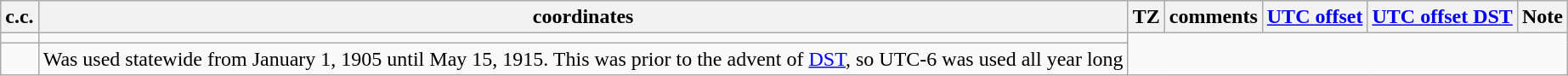<table class="wikitable sortable">
<tr>
<th>c.c.</th>
<th>coordinates</th>
<th>TZ</th>
<th>comments</th>
<th><a href='#'>UTC offset</a></th>
<th><a href='#'>UTC offset DST</a></th>
<th>Note</th>
</tr>
<tr>
<td></td>
<td></td>
</tr>
<tr>
<td></td>
<td>Was used statewide from January 1, 1905 until May 15, 1915. This was prior to the advent of <a href='#'>DST</a>, so UTC-6 was used all year long</td>
</tr>
</table>
